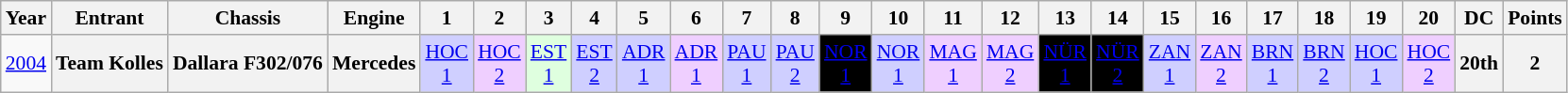<table class="wikitable" style="text-align:center; font-size:90%">
<tr>
<th>Year</th>
<th>Entrant</th>
<th>Chassis</th>
<th>Engine</th>
<th>1</th>
<th>2</th>
<th>3</th>
<th>4</th>
<th>5</th>
<th>6</th>
<th>7</th>
<th>8</th>
<th>9</th>
<th>10</th>
<th>11</th>
<th>12</th>
<th>13</th>
<th>14</th>
<th>15</th>
<th>16</th>
<th>17</th>
<th>18</th>
<th>19</th>
<th>20</th>
<th>DC</th>
<th>Points</th>
</tr>
<tr>
<td><a href='#'>2004</a></td>
<th>Team Kolles</th>
<th>Dallara F302/076</th>
<th>Mercedes</th>
<td style="background:#CFCFFF;"><a href='#'>HOC<br>1</a><br></td>
<td style="background:#EFCFFF;"><a href='#'>HOC<br>2</a><br></td>
<td style="background:#DFFFDF;"><a href='#'>EST<br>1</a><br></td>
<td style="background:#CFCFFF;"><a href='#'>EST<br>2</a><br></td>
<td style="background:#CFCFFF;"><a href='#'>ADR<br>1</a><br></td>
<td style="background:#EFCFFF;"><a href='#'>ADR<br>1</a><br></td>
<td style="background:#CFCFFF;"><a href='#'>PAU<br>1</a><br></td>
<td style="background:#CFCFFF;"><a href='#'>PAU<br>2</a><br></td>
<td style="background:#000000; color:white"><a href='#'><span>NOR<br>1</span></a><br></td>
<td style="background:#CFCFFF;"><a href='#'>NOR<br>1</a><br></td>
<td style="background:#EFCFFF;"><a href='#'>MAG<br>1</a><br></td>
<td style="background:#EFCFFF;"><a href='#'>MAG<br>2</a><br></td>
<td style="background:#000000; color:white"><a href='#'><span>NÜR<br>1</span></a><br></td>
<td style="background:#000000; color:white"><a href='#'><span>NÜR<br>2</span></a><br></td>
<td style="background:#CFCFFF;"><a href='#'>ZAN<br>1</a><br></td>
<td style="background:#EFCFFF;"><a href='#'>ZAN<br>2</a><br></td>
<td style="background:#CFCFFF;"><a href='#'>BRN<br>1</a><br></td>
<td style="background:#CFCFFF;"><a href='#'>BRN<br>2</a><br></td>
<td style="background:#CFCFFF;"><a href='#'>HOC<br>1</a><br></td>
<td style="background:#EFCFFF;"><a href='#'>HOC<br>2</a><br></td>
<th>20th</th>
<th>2</th>
</tr>
</table>
